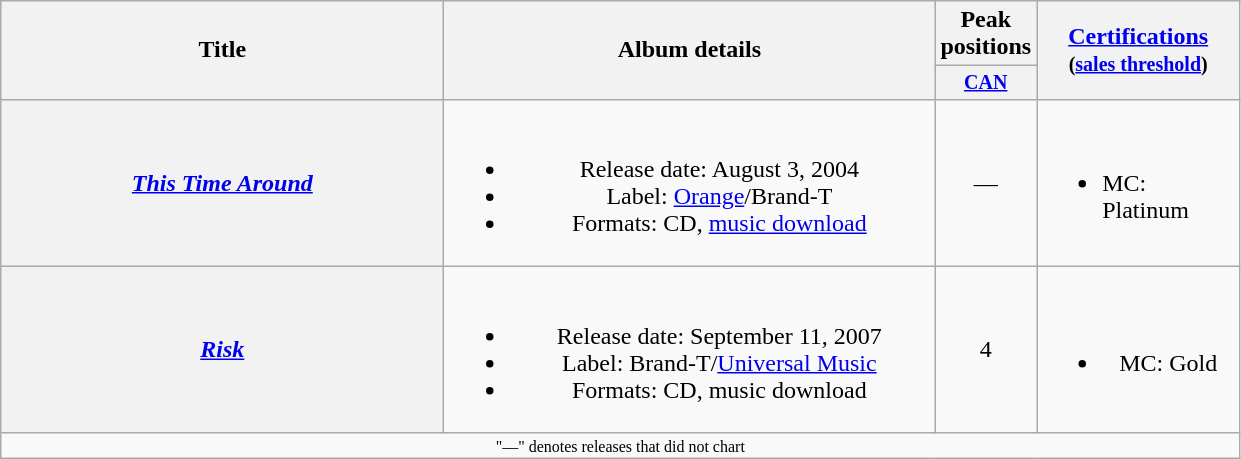<table class="wikitable plainrowheaders" style="text-align:center;">
<tr>
<th rowspan="2" style="width:18em;">Title</th>
<th rowspan="2" style="width:20em;">Album details</th>
<th colspan="1">Peak positions</th>
<th rowspan="2" style="width:8em;"><a href='#'>Certifications</a><br><small>(<a href='#'>sales threshold</a>)</small></th>
</tr>
<tr style="font-size:smaller;">
<th style="width:4em;"><a href='#'>CAN</a><br></th>
</tr>
<tr>
<th scope="row"><em><a href='#'>This Time Around</a></em></th>
<td><br><ul><li>Release date: August 3, 2004</li><li>Label: <a href='#'>Orange</a>/Brand-T</li><li>Formats: CD, <a href='#'>music download</a></li></ul></td>
<td>—</td>
<td align="left"><br><ul><li>MC: Platinum</li></ul></td>
</tr>
<tr>
<th scope="row"><em><a href='#'>Risk</a></em></th>
<td><br><ul><li>Release date: September 11, 2007</li><li>Label: Brand-T/<a href='#'>Universal Music</a></li><li>Formats: CD, music download</li></ul></td>
<td>4</td>
<td><br><ul><li>MC: Gold</li></ul></td>
</tr>
<tr>
<td colspan="10" style="font-size:8pt">"—" denotes releases that did not chart</td>
</tr>
</table>
